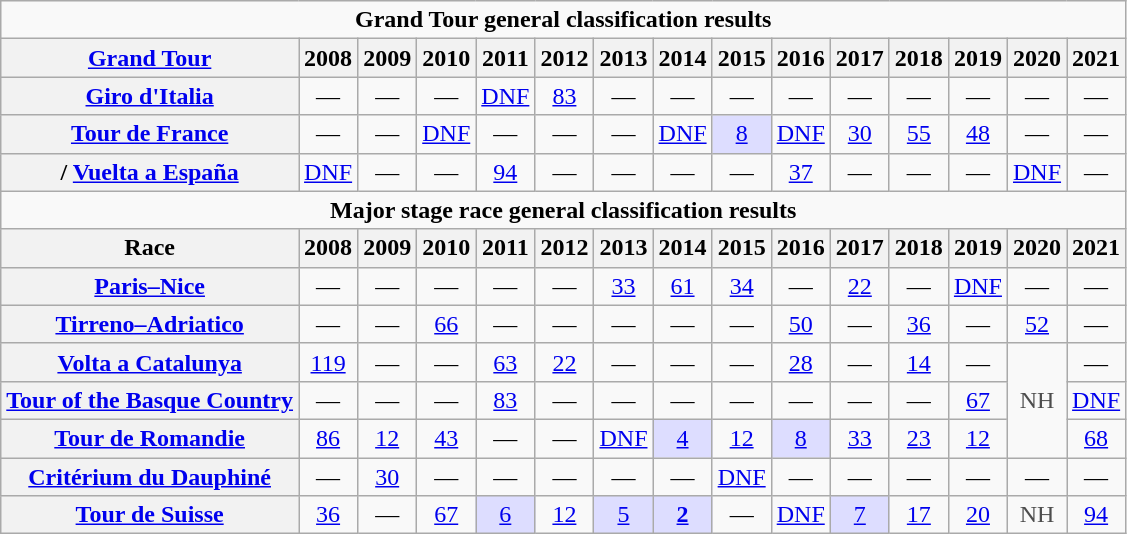<table class="wikitable plainrowheaders">
<tr>
<td colspan=15 align="center"><strong>Grand Tour general classification results</strong></td>
</tr>
<tr>
<th scope="col"><a href='#'>Grand Tour</a></th>
<th scope="col">2008</th>
<th scope="col">2009</th>
<th scope="col">2010</th>
<th scope="col">2011</th>
<th scope="col">2012</th>
<th scope="col">2013</th>
<th scope="col">2014</th>
<th scope="col">2015</th>
<th scope="col">2016</th>
<th scope="col">2017</th>
<th scope="col">2018</th>
<th scope="col">2019</th>
<th scope="col">2020</th>
<th scope="col">2021</th>
</tr>
<tr style="text-align:center;">
<th scope="row"> <a href='#'>Giro d'Italia</a></th>
<td>—</td>
<td>—</td>
<td>—</td>
<td><a href='#'>DNF</a></td>
<td><a href='#'>83</a></td>
<td>—</td>
<td>—</td>
<td>—</td>
<td>—</td>
<td>—</td>
<td>—</td>
<td>—</td>
<td>—</td>
<td>—</td>
</tr>
<tr style="text-align:center;">
<th scope="row"> <a href='#'>Tour de France</a></th>
<td>—</td>
<td>—</td>
<td><a href='#'>DNF</a></td>
<td>—</td>
<td>—</td>
<td>—</td>
<td><a href='#'>DNF</a></td>
<td style="background:#ddddff;"><a href='#'>8</a></td>
<td><a href='#'>DNF</a></td>
<td><a href='#'>30</a></td>
<td><a href='#'>55</a></td>
<td><a href='#'>48</a></td>
<td>—</td>
<td>—</td>
</tr>
<tr style="text-align:center;">
<th scope="row">/ <a href='#'>Vuelta a España</a></th>
<td><a href='#'>DNF</a></td>
<td>—</td>
<td>—</td>
<td><a href='#'>94</a></td>
<td>—</td>
<td>—</td>
<td>—</td>
<td>—</td>
<td><a href='#'>37</a></td>
<td>—</td>
<td>—</td>
<td>—</td>
<td><a href='#'>DNF</a></td>
<td>—</td>
</tr>
<tr>
<td colspan=15 align="center"><strong>Major stage race general classification results</strong></td>
</tr>
<tr>
<th>Race</th>
<th scope="col">2008</th>
<th scope="col">2009</th>
<th scope="col">2010</th>
<th scope="col">2011</th>
<th scope="col">2012</th>
<th scope="col">2013</th>
<th scope="col">2014</th>
<th scope="col">2015</th>
<th scope="col">2016</th>
<th scope="col">2017</th>
<th scope="col">2018</th>
<th scope="col">2019</th>
<th scope="col">2020</th>
<th scope="col">2021</th>
</tr>
<tr style="text-align:center;">
<th scope="row"> <a href='#'>Paris–Nice</a></th>
<td>—</td>
<td>—</td>
<td>—</td>
<td>—</td>
<td>—</td>
<td><a href='#'>33</a></td>
<td><a href='#'>61</a></td>
<td><a href='#'>34</a></td>
<td>—</td>
<td><a href='#'>22</a></td>
<td>—</td>
<td><a href='#'>DNF</a></td>
<td>—</td>
<td>—</td>
</tr>
<tr style="text-align:center;">
<th scope="row"> <a href='#'>Tirreno–Adriatico</a></th>
<td>—</td>
<td>—</td>
<td><a href='#'>66</a></td>
<td>—</td>
<td>—</td>
<td>—</td>
<td>—</td>
<td>—</td>
<td><a href='#'>50</a></td>
<td>—</td>
<td><a href='#'>36</a></td>
<td>—</td>
<td><a href='#'>52</a></td>
<td>—</td>
</tr>
<tr style="text-align:center;">
<th scope="row"> <a href='#'>Volta a Catalunya</a></th>
<td><a href='#'>119</a></td>
<td>—</td>
<td>—</td>
<td><a href='#'>63</a></td>
<td><a href='#'>22</a></td>
<td>—</td>
<td>—</td>
<td>—</td>
<td><a href='#'>28</a></td>
<td>—</td>
<td><a href='#'>14</a></td>
<td>—</td>
<td style="color:#4d4d4d;" rowspan=3>NH</td>
<td>—</td>
</tr>
<tr style="text-align:center;">
<th scope="row"> <a href='#'>Tour of the Basque Country</a></th>
<td>—</td>
<td>—</td>
<td>—</td>
<td><a href='#'>83</a></td>
<td>—</td>
<td>—</td>
<td>—</td>
<td>—</td>
<td>—</td>
<td>—</td>
<td>—</td>
<td><a href='#'>67</a></td>
<td><a href='#'>DNF</a></td>
</tr>
<tr style="text-align:center;">
<th scope="row"> <a href='#'>Tour de Romandie</a></th>
<td><a href='#'>86</a></td>
<td><a href='#'>12</a></td>
<td><a href='#'>43</a></td>
<td>—</td>
<td>—</td>
<td><a href='#'>DNF</a></td>
<td style="background:#ddf;"><a href='#'>4</a></td>
<td><a href='#'>12</a></td>
<td style="background:#ddf;"><a href='#'>8</a></td>
<td><a href='#'>33</a></td>
<td><a href='#'>23</a></td>
<td><a href='#'>12</a></td>
<td><a href='#'>68</a></td>
</tr>
<tr style="text-align:center;">
<th scope="row"> <a href='#'>Critérium du Dauphiné</a></th>
<td>—</td>
<td><a href='#'>30</a></td>
<td>—</td>
<td>—</td>
<td>—</td>
<td>—</td>
<td>—</td>
<td><a href='#'>DNF</a></td>
<td>—</td>
<td>—</td>
<td>—</td>
<td>—</td>
<td>—</td>
<td>—</td>
</tr>
<tr style="text-align:center;">
<th scope="row"> <a href='#'>Tour de Suisse</a></th>
<td><a href='#'>36</a></td>
<td>—</td>
<td><a href='#'>67</a></td>
<td style="background:#ddf;"><a href='#'>6</a></td>
<td><a href='#'>12</a></td>
<td style="background:#ddf;"><a href='#'>5</a></td>
<td style="background:#ddf;"><a href='#'><strong>2</strong></a></td>
<td>—</td>
<td><a href='#'>DNF</a></td>
<td style="background:#ddf;"><a href='#'>7</a></td>
<td><a href='#'>17</a></td>
<td><a href='#'>20</a></td>
<td style="color:#4d4d4d;">NH</td>
<td><a href='#'>94</a></td>
</tr>
</table>
